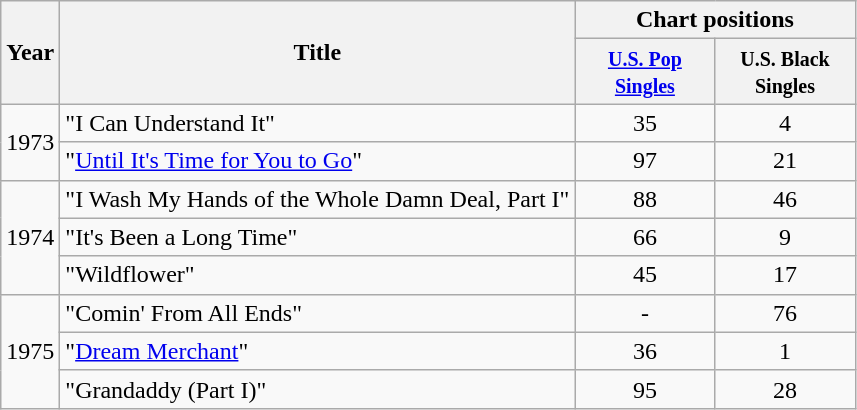<table class="wikitable">
<tr>
<th rowspan="2">Year</th>
<th rowspan="2">Title</th>
<th colspan="2">Chart positions</th>
</tr>
<tr>
<th width="86"><small><a href='#'>U.S. Pop Singles</a></small></th>
<th width="86"><small>U.S. Black Singles</small></th>
</tr>
<tr>
<td rowspan="2">1973</td>
<td>"I Can Understand It"</td>
<td align="center">35</td>
<td align="center">4</td>
</tr>
<tr>
<td>"<a href='#'>Until It's Time for You to Go</a>"</td>
<td align="center">97</td>
<td align="center">21</td>
</tr>
<tr>
<td rowspan="3">1974</td>
<td>"I Wash My Hands of the Whole Damn Deal, Part I"</td>
<td align="center">88</td>
<td align="center">46</td>
</tr>
<tr>
<td>"It's Been a Long Time"</td>
<td align="center">66</td>
<td align="center">9</td>
</tr>
<tr>
<td>"Wildflower"</td>
<td align="center">45</td>
<td align="center">17</td>
</tr>
<tr>
<td rowspan="3">1975</td>
<td>"Comin' From All Ends"</td>
<td align="center">-</td>
<td align="center">76</td>
</tr>
<tr>
<td>"<a href='#'>Dream Merchant</a>"</td>
<td align="center">36</td>
<td align="center">1</td>
</tr>
<tr>
<td>"Grandaddy (Part I)"</td>
<td align="center">95</td>
<td align="center">28</td>
</tr>
</table>
